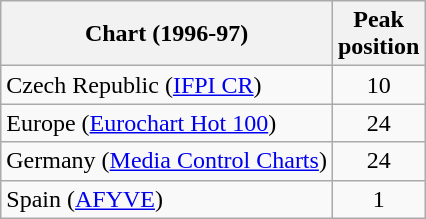<table class="wikitable">
<tr>
<th>Chart (1996-97)</th>
<th>Peak<br>position</th>
</tr>
<tr>
<td>Czech Republic (<a href='#'>IFPI CR</a>)</td>
<td align="center">10</td>
</tr>
<tr>
<td>Europe (<a href='#'>Eurochart Hot 100</a>)</td>
<td align="center">24</td>
</tr>
<tr>
<td>Germany (<a href='#'>Media Control Charts</a>) </td>
<td align="center">24</td>
</tr>
<tr>
<td>Spain (<a href='#'>AFYVE</a>)</td>
<td align="center">1</td>
</tr>
</table>
